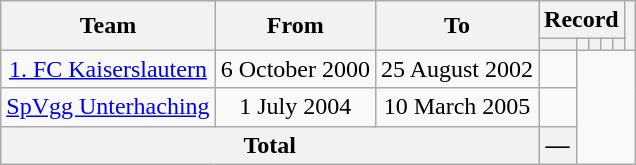<table class="wikitable" style="text-align: center">
<tr>
<th rowspan="2">Team</th>
<th rowspan="2">From</th>
<th rowspan="2">To</th>
<th colspan="5">Record</th>
<th rowspan="2"></th>
</tr>
<tr>
<th></th>
<th></th>
<th></th>
<th></th>
<th></th>
</tr>
<tr>
<td><a href='#'>1. FC Kaiserslautern</a></td>
<td>6 October 2000</td>
<td>25 August 2002<br></td>
<td></td>
</tr>
<tr>
<td><a href='#'>SpVgg Unterhaching</a></td>
<td>1 July 2004</td>
<td>10 March 2005<br></td>
<td></td>
</tr>
<tr>
<th colspan="3">Total<br></th>
<th>—</th>
</tr>
</table>
